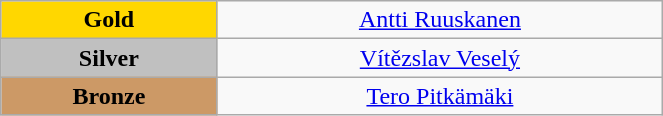<table class="wikitable" style=" text-align:center; " width="35%">
<tr>
<td bgcolor="gold"><strong>Gold</strong></td>
<td><a href='#'>Antti Ruuskanen</a><br>  <small><em></em></small></td>
</tr>
<tr>
<td bgcolor="silver"><strong>Silver</strong></td>
<td><a href='#'>Vítězslav Veselý</a><br>  <small><em></em></small></td>
</tr>
<tr>
<td bgcolor="CC9966"><strong>Bronze</strong></td>
<td><a href='#'>Tero Pitkämäki</a><br>  <small><em></em></small></td>
</tr>
</table>
